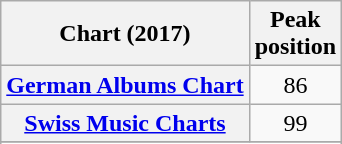<table class="wikitable sortable plainrowheaders" style="text-align:center;">
<tr>
<th>Chart (2017)</th>
<th>Peak<br>position</th>
</tr>
<tr>
<th scope="row"><a href='#'>German Albums Chart</a></th>
<td>86</td>
</tr>
<tr>
<th scope="row"><a href='#'>Swiss Music Charts</a></th>
<td>99</td>
</tr>
<tr>
</tr>
<tr>
</tr>
</table>
